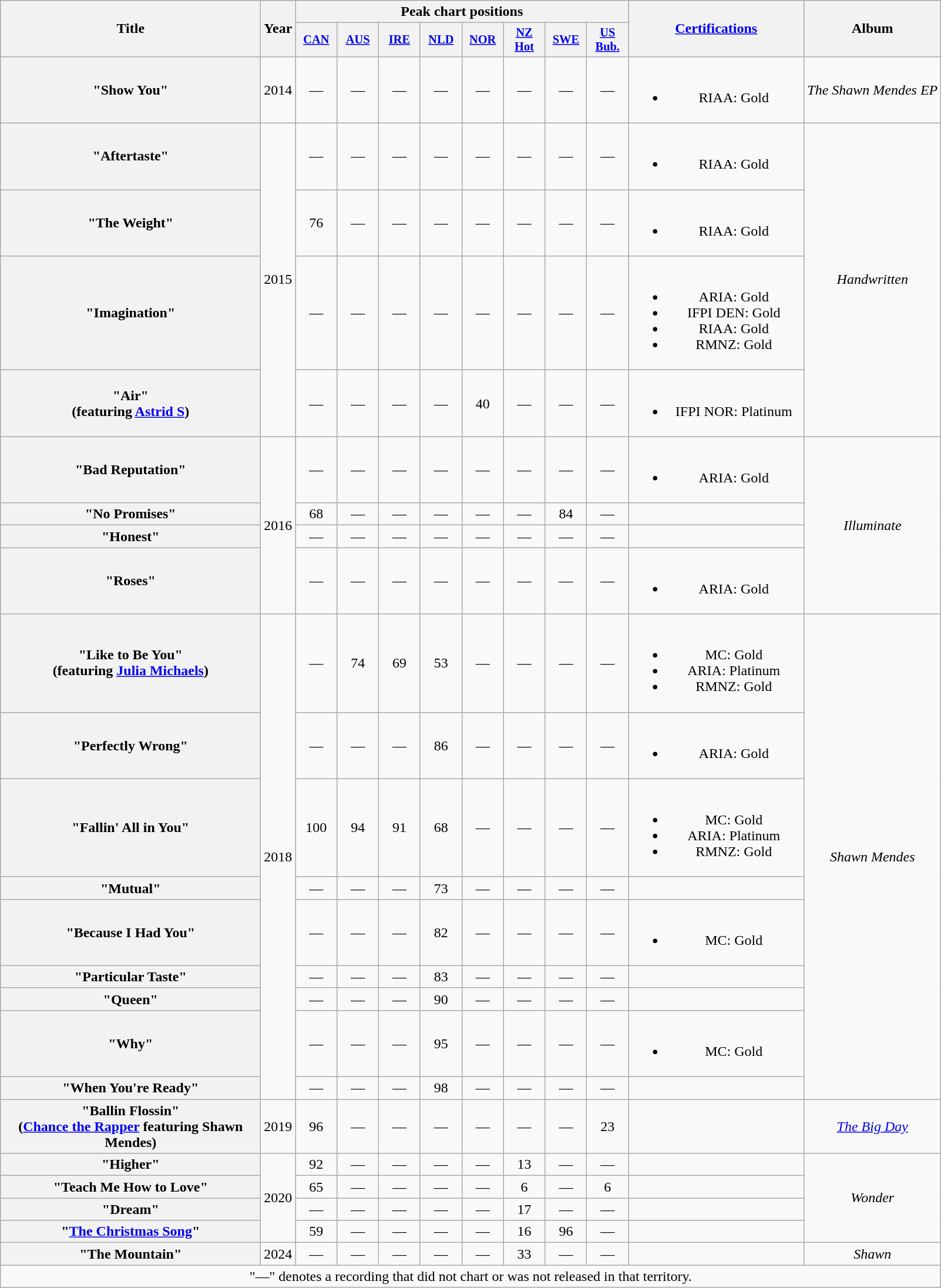<table class="wikitable plainrowheaders" style="text-align:center;">
<tr>
<th scope="col" rowspan="2" style="width:18em;">Title</th>
<th scope="col" rowspan="2" style="width:1em;">Year</th>
<th scope="col" colspan="8">Peak chart positions</th>
<th scope="col" rowspan="2" style="width:12em;"><a href='#'>Certifications</a></th>
<th scope="col" rowspan="2">Album</th>
</tr>
<tr>
<th scope="col" style="width:3em;font-size:85%;"><a href='#'>CAN</a><br></th>
<th scope="col" style="width:3em;font-size:85%;"><a href='#'>AUS</a><br></th>
<th scope="col" style="width:3em;font-size:85%;"><a href='#'>IRE</a><br></th>
<th scope="col" style="width:3em;font-size:85%;"><a href='#'>NLD</a><br></th>
<th scope="col" style="width:3em;font-size:85%;"><a href='#'>NOR</a><br></th>
<th scope="col" style="width:3em;font-size:85%;"><a href='#'>NZ<br>Hot</a><br></th>
<th scope="col" style="width:3em;font-size:85%;"><a href='#'>SWE</a><br></th>
<th scope="col" style="width:3em;font-size:85%;"><a href='#'>US<br>Bub.</a><br></th>
</tr>
<tr>
<th scope="row">"Show You"</th>
<td>2014</td>
<td>—</td>
<td>—</td>
<td>—</td>
<td>—</td>
<td>—</td>
<td>—</td>
<td>—</td>
<td>—</td>
<td><br><ul><li>RIAA: Gold</li></ul></td>
<td><em>The Shawn Mendes EP</em></td>
</tr>
<tr>
<th scope="row">"Aftertaste"</th>
<td rowspan="4">2015</td>
<td>—</td>
<td>—</td>
<td>—</td>
<td>—</td>
<td>—</td>
<td>—</td>
<td>—</td>
<td>—</td>
<td><br><ul><li>RIAA: Gold</li></ul></td>
<td rowspan="4"><em>Handwritten</em></td>
</tr>
<tr>
<th scope="row">"The Weight"</th>
<td>76</td>
<td>—</td>
<td>—</td>
<td>—</td>
<td>—</td>
<td>—</td>
<td>—</td>
<td>—</td>
<td><br><ul><li>RIAA: Gold</li></ul></td>
</tr>
<tr>
<th scope="row">"Imagination"</th>
<td>—</td>
<td>—</td>
<td>—</td>
<td>—</td>
<td>—</td>
<td>—</td>
<td>—</td>
<td>—</td>
<td><br><ul><li>ARIA: Gold</li><li>IFPI DEN: Gold</li><li>RIAA: Gold</li><li>RMNZ: Gold</li></ul></td>
</tr>
<tr>
<th scope="row">"Air"<br><span>(featuring <a href='#'>Astrid S</a>)</span></th>
<td>—</td>
<td>—</td>
<td>—</td>
<td>—</td>
<td>40</td>
<td>—</td>
<td>—</td>
<td>—</td>
<td><br><ul><li>IFPI NOR: Platinum</li></ul></td>
</tr>
<tr>
<th scope="row">"Bad Reputation"</th>
<td rowspan="4">2016</td>
<td>—</td>
<td>—</td>
<td>—</td>
<td>—</td>
<td>—</td>
<td>—</td>
<td>—</td>
<td>—</td>
<td><br><ul><li>ARIA: Gold</li></ul></td>
<td rowspan="4"><em>Illuminate</em></td>
</tr>
<tr>
<th scope="row">"No Promises"</th>
<td>68</td>
<td>—</td>
<td>—</td>
<td>—</td>
<td>—</td>
<td>—</td>
<td>84</td>
<td>—</td>
<td></td>
</tr>
<tr>
<th scope="row">"Honest"</th>
<td>—</td>
<td>—</td>
<td>—</td>
<td>—</td>
<td>—</td>
<td>—</td>
<td>—</td>
<td>—</td>
<td></td>
</tr>
<tr>
<th scope="row">"Roses"</th>
<td>—</td>
<td>—</td>
<td>—</td>
<td>—</td>
<td>—</td>
<td>—</td>
<td>—</td>
<td>—</td>
<td><br><ul><li>ARIA: Gold</li></ul></td>
</tr>
<tr>
<th scope="row">"Like to Be You"<br><span>(featuring <a href='#'>Julia Michaels</a>)</span></th>
<td rowspan="9">2018</td>
<td>—</td>
<td>74</td>
<td>69</td>
<td>53</td>
<td>—</td>
<td>—</td>
<td>—</td>
<td>—</td>
<td><br><ul><li>MC: Gold</li><li>ARIA: Platinum</li><li>RMNZ: Gold</li></ul></td>
<td rowspan="9"><em>Shawn Mendes</em></td>
</tr>
<tr>
<th scope="row">"Perfectly Wrong"</th>
<td>—</td>
<td>—</td>
<td>—</td>
<td>86</td>
<td>—</td>
<td>—</td>
<td>—</td>
<td>—</td>
<td><br><ul><li>ARIA: Gold</li></ul></td>
</tr>
<tr>
<th scope="row">"Fallin' All in You"</th>
<td>100</td>
<td>94</td>
<td>91</td>
<td>68</td>
<td>—</td>
<td>—</td>
<td>—</td>
<td>—</td>
<td><br><ul><li>MC: Gold</li><li>ARIA: Platinum</li><li>RMNZ: Gold</li></ul></td>
</tr>
<tr>
<th scope="row">"Mutual"</th>
<td>—</td>
<td>—</td>
<td>—</td>
<td>73</td>
<td>—</td>
<td>—</td>
<td>—</td>
<td>—</td>
<td></td>
</tr>
<tr>
<th scope="row">"Because I Had You"</th>
<td>—</td>
<td>—</td>
<td>—</td>
<td>82</td>
<td>—</td>
<td>—</td>
<td>—</td>
<td>—</td>
<td><br><ul><li>MC: Gold</li></ul></td>
</tr>
<tr>
<th scope="row">"Particular Taste"</th>
<td>—</td>
<td>—</td>
<td>—</td>
<td>83</td>
<td>—</td>
<td>—</td>
<td>—</td>
<td>—</td>
<td></td>
</tr>
<tr>
<th scope="row">"Queen"</th>
<td>—</td>
<td>—</td>
<td>—</td>
<td>90</td>
<td>—</td>
<td>—</td>
<td>—</td>
<td>—</td>
<td></td>
</tr>
<tr>
<th scope="row">"Why"</th>
<td>—</td>
<td>—</td>
<td>—</td>
<td>95</td>
<td>—</td>
<td>—</td>
<td>—</td>
<td>—</td>
<td><br><ul><li>MC: Gold</li></ul></td>
</tr>
<tr>
<th scope="row">"When You're Ready"</th>
<td>—</td>
<td>—</td>
<td>—</td>
<td>98</td>
<td>—</td>
<td>—</td>
<td>—</td>
<td>—</td>
<td></td>
</tr>
<tr>
<th scope="row">"Ballin Flossin"<br><span>(<a href='#'>Chance the Rapper</a> featuring Shawn Mendes)</span></th>
<td>2019</td>
<td>96</td>
<td>—</td>
<td>—</td>
<td>—</td>
<td>—</td>
<td>—</td>
<td>—</td>
<td>23</td>
<td></td>
<td><em><a href='#'>The Big Day</a></em></td>
</tr>
<tr>
<th scope="row">"Higher"</th>
<td rowspan="4">2020</td>
<td>92</td>
<td>—</td>
<td>—</td>
<td>—</td>
<td>—</td>
<td>13</td>
<td>—</td>
<td>—</td>
<td></td>
<td rowspan="4"><em>Wonder</em></td>
</tr>
<tr>
<th scope="row">"Teach Me How to Love"</th>
<td>65</td>
<td>—</td>
<td>—</td>
<td>—</td>
<td>—</td>
<td>6</td>
<td>—</td>
<td>6</td>
<td></td>
</tr>
<tr>
<th scope="row">"Dream"</th>
<td>—</td>
<td>—</td>
<td>—</td>
<td>—</td>
<td>—</td>
<td>17</td>
<td>—</td>
<td>—</td>
<td></td>
</tr>
<tr>
<th scope="row">"<a href='#'>The Christmas Song</a>"<br></th>
<td>59</td>
<td>—</td>
<td>—</td>
<td>—</td>
<td>—</td>
<td>16</td>
<td>96</td>
<td>—</td>
<td></td>
</tr>
<tr>
<th scope="row">"The Mountain"</th>
<td>2024</td>
<td>—</td>
<td>—</td>
<td>—</td>
<td>—</td>
<td>—</td>
<td>33</td>
<td>—</td>
<td>—</td>
<td></td>
<td><em>Shawn</em></td>
</tr>
<tr>
<td colspan="12">"—" denotes a recording that did not chart or was not released in that territory.</td>
</tr>
</table>
